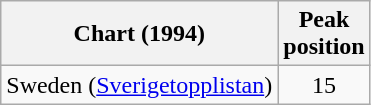<table class="wikitable">
<tr>
<th>Chart (1994)</th>
<th>Peak<br>position</th>
</tr>
<tr>
<td>Sweden (<a href='#'>Sverigetopplistan</a>)</td>
<td align="center">15</td>
</tr>
</table>
